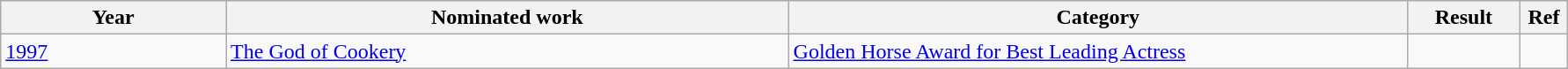<table class="wikitable"  width="94%">
<tr>
<th width="12%">Year</th>
<th width="30%">Nominated work</th>
<th width="33%">Category</th>
<th width="6%">Result</th>
<th width="2%">Ref</th>
</tr>
<tr>
<td><a href='#'>1997</a></td>
<td><a href='#'>The God of Cookery</a></td>
<td><a href='#'>Golden Horse Award for Best Leading Actress</a></td>
<td></td>
<td></td>
</tr>
</table>
